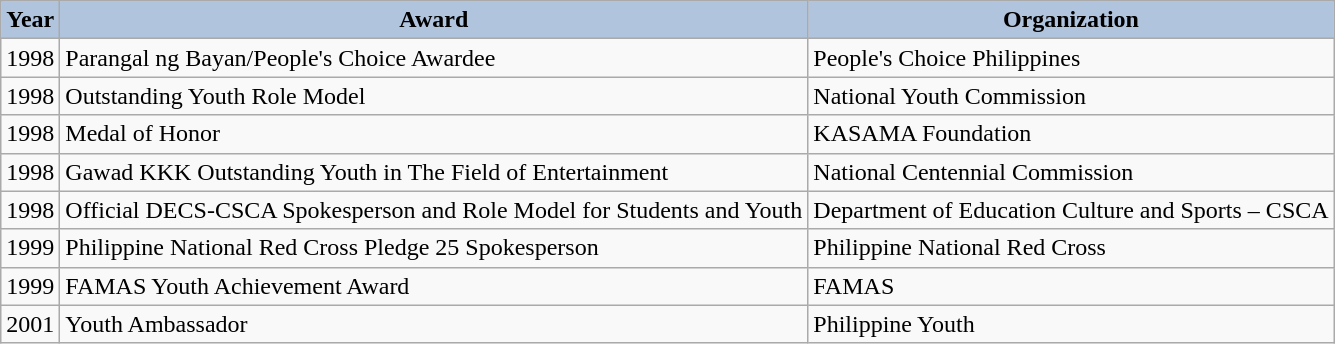<table class="wikitable">
<tr style="text-align:center;">
<th style="background:#B0C4DE;">Year</th>
<th style="background:#B0C4DE;">Award</th>
<th style="background:#B0C4DE;">Organization</th>
</tr>
<tr>
<td>1998</td>
<td>Parangal ng Bayan/People's Choice Awardee</td>
<td>People's Choice Philippines</td>
</tr>
<tr>
<td>1998</td>
<td>Outstanding Youth Role Model</td>
<td>National Youth Commission</td>
</tr>
<tr>
<td>1998</td>
<td>Medal of Honor</td>
<td>KASAMA Foundation</td>
</tr>
<tr>
<td>1998</td>
<td>Gawad KKK Outstanding Youth in The Field of Entertainment</td>
<td>National Centennial Commission</td>
</tr>
<tr>
<td>1998</td>
<td>Official DECS-CSCA Spokesperson and Role Model for Students and Youth</td>
<td>Department of Education Culture and Sports – CSCA</td>
</tr>
<tr>
<td>1999</td>
<td>Philippine National Red Cross Pledge 25 Spokesperson</td>
<td>Philippine National Red Cross</td>
</tr>
<tr>
<td>1999</td>
<td>FAMAS Youth Achievement Award</td>
<td>FAMAS</td>
</tr>
<tr>
<td>2001</td>
<td>Youth Ambassador</td>
<td>Philippine Youth</td>
</tr>
</table>
